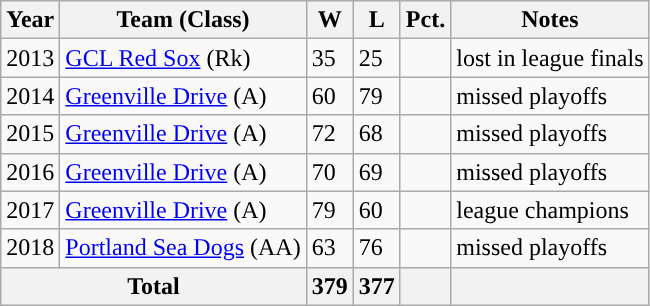<table class="wikitable sortable">
<tr>
<th>Year</th>
<th>Team (Class)</th>
<th>W</th>
<th>L</th>
<th>Pct.</th>
<th>Notes</th>
</tr>
<tr>
<td>2013</td>
<td><a href='#'>GCL Red Sox</a> (Rk)</td>
<td>35</td>
<td>25</td>
<td></td>
<td>lost in league finals</td>
</tr>
<tr>
<td>2014</td>
<td><a href='#'>Greenville Drive</a> (A)</td>
<td>60</td>
<td>79</td>
<td></td>
<td>missed playoffs</td>
</tr>
<tr>
<td>2015</td>
<td><a href='#'>Greenville Drive</a> (A)</td>
<td>72</td>
<td>68</td>
<td></td>
<td>missed playoffs</td>
</tr>
<tr>
<td>2016</td>
<td><a href='#'>Greenville Drive</a> (A)</td>
<td>70</td>
<td>69</td>
<td></td>
<td>missed playoffs</td>
</tr>
<tr>
<td>2017</td>
<td><a href='#'>Greenville Drive</a> (A)</td>
<td>79</td>
<td>60</td>
<td></td>
<td>league champions</td>
</tr>
<tr>
<td>2018</td>
<td><a href='#'>Portland Sea Dogs</a> (AA)</td>
<td>63</td>
<td>76</td>
<td></td>
<td>missed playoffs</td>
</tr>
<tr>
<th colspan=2>Total</th>
<th>379</th>
<th>377</th>
<th></th>
<th></th>
</tr>
</table>
